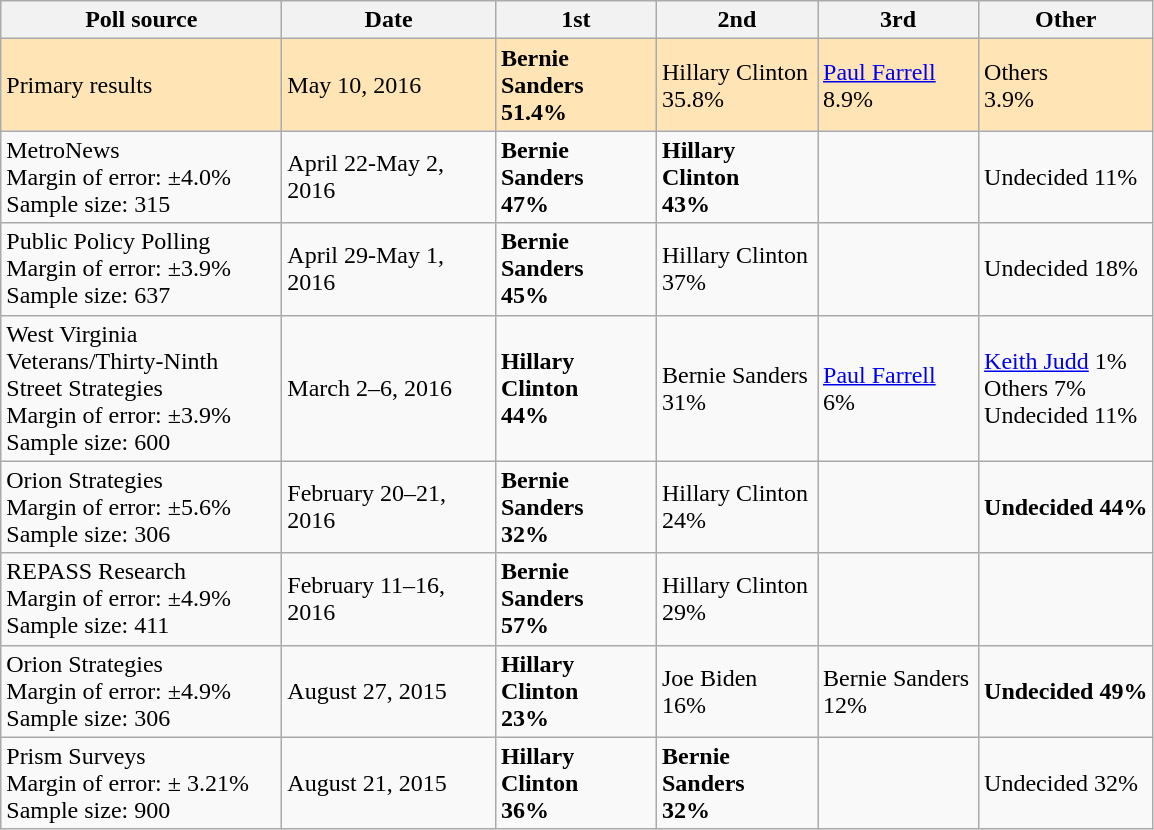<table class="wikitable">
<tr>
<th style="width:180px;">Poll source</th>
<th style="width:135px;">Date</th>
<th style="width:100px;">1st</th>
<th style="width:100px;">2nd</th>
<th style="width:100px;">3rd</th>
<th>Other</th>
</tr>
<tr style="background:Moccasin;">
<td>Primary results</td>
<td>May 10, 2016</td>
<td><strong>Bernie Sanders<br>51.4%</strong></td>
<td>Hillary Clinton<br>35.8%</td>
<td><a href='#'>Paul Farrell</a><br>8.9%</td>
<td>Others<br>3.9%</td>
</tr>
<tr>
<td>MetroNews<br>Margin of error: ±4.0%
<br>Sample size: 315</td>
<td>April 22-May 2, 2016</td>
<td><strong>Bernie Sanders<br>47%</strong></td>
<td><strong>Hillary Clinton <br>43%</strong></td>
<td></td>
<td>Undecided 11%</td>
</tr>
<tr>
<td>Public Policy Polling<br>Margin of error: ±3.9%
<br>Sample size: 637</td>
<td>April 29-May 1, 2016</td>
<td><strong>Bernie Sanders<br>45%</strong></td>
<td>Hillary Clinton <br>37%</td>
<td></td>
<td>Undecided 18%</td>
</tr>
<tr>
<td>West Virginia Veterans/Thirty-Ninth Street Strategies<br>Margin of error: ±3.9%
<br>Sample size: 600</td>
<td>March 2–6, 2016</td>
<td><strong>Hillary Clinton<br>44%</strong></td>
<td>Bernie Sanders<br>31%</td>
<td><a href='#'>Paul Farrell</a><br>6%</td>
<td><a href='#'>Keith Judd</a> 1%<br> Others 7%<br> Undecided 11%</td>
</tr>
<tr>
<td>Orion Strategies<br>Margin of error: ±5.6%
<br>Sample size: 306</td>
<td>February 20–21, 2016</td>
<td><strong>Bernie Sanders<br>32%</strong></td>
<td>Hillary Clinton<br>24%</td>
<td></td>
<td><span><strong>Undecided 44%</strong></span></td>
</tr>
<tr>
<td>REPASS Research<br>Margin of error: ±4.9%
<br>Sample size: 411</td>
<td>February 11–16, 2016</td>
<td><strong>Bernie Sanders<br>57%</strong></td>
<td>Hillary Clinton<br>29%</td>
<td></td>
<td></td>
</tr>
<tr>
<td>Orion Strategies<br>Margin of error: ±4.9%
<br>Sample size: 306</td>
<td>August 27, 2015</td>
<td><strong>Hillary Clinton<br>23%</strong></td>
<td>Joe Biden<br>16%</td>
<td>Bernie Sanders<br>12%</td>
<td><span><strong>Undecided 49%</strong></span></td>
</tr>
<tr>
<td>Prism Surveys<br>Margin of error: ± 3.21%
<br>Sample size: 900</td>
<td>August 21, 2015</td>
<td><strong>Hillary Clinton<br>36%</strong></td>
<td><strong>Bernie Sanders<br>32%</strong></td>
<td></td>
<td>Undecided 32%</td>
</tr>
</table>
